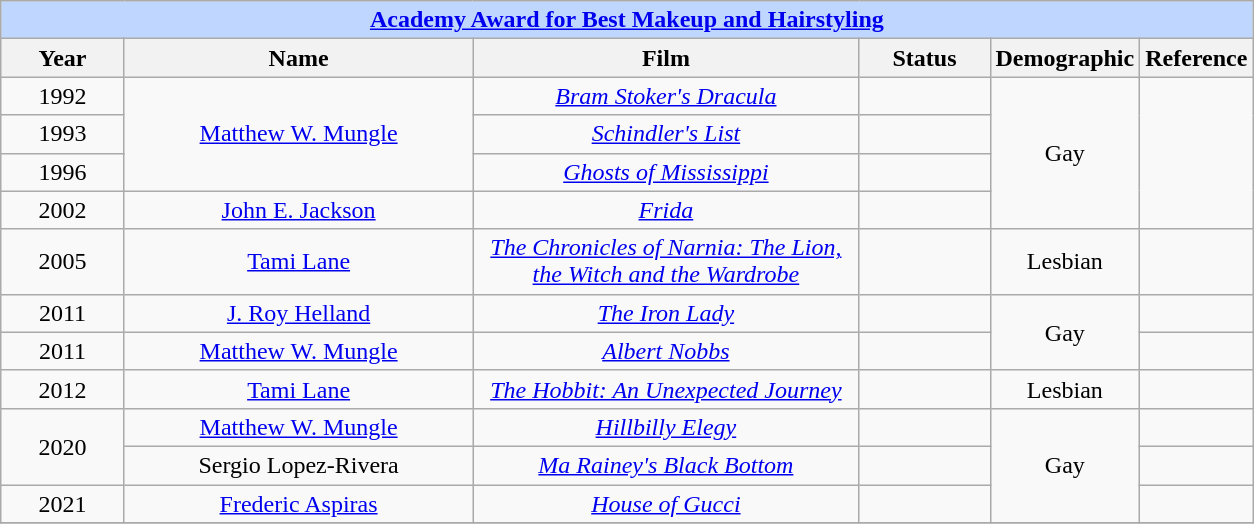<table class="wikitable" style="text-align: center">
<tr style="background:#bfd7ff;">
<td colspan="6" style="text-align:center;"><strong><a href='#'>Academy Award for Best Makeup and Hairstyling</a></strong></td>
</tr>
<tr style="background:#ebf5ff;">
<th style="width:075px;">Year</th>
<th style="width:225px;">Name</th>
<th style="width:250px;">Film</th>
<th style="width:080px;">Status</th>
<th width="50">Demographic</th>
<th width="50">Reference</th>
</tr>
<tr>
<td>1992</td>
<td rowspan=3><a href='#'>Matthew W. Mungle</a></td>
<td><em><a href='#'>Bram Stoker's Dracula</a></em></td>
<td></td>
<td rowspan=4>Gay</td>
<td rowspan=4></td>
</tr>
<tr>
<td>1993</td>
<td><em><a href='#'>Schindler's List</a></em></td>
<td></td>
</tr>
<tr>
<td>1996</td>
<td><em><a href='#'>Ghosts of Mississippi</a></em></td>
<td></td>
</tr>
<tr>
<td>2002</td>
<td><a href='#'>John E. Jackson</a></td>
<td><em><a href='#'>Frida</a></em></td>
<td></td>
</tr>
<tr>
<td>2005</td>
<td><a href='#'>Tami Lane</a></td>
<td><em><a href='#'>The Chronicles of Narnia: The Lion, the Witch and the Wardrobe</a></em></td>
<td></td>
<td>Lesbian</td>
<td></td>
</tr>
<tr>
<td>2011</td>
<td><a href='#'>J. Roy Helland</a></td>
<td><em><a href='#'>The Iron Lady</a></em></td>
<td></td>
<td rowspan="2">Gay</td>
<td></td>
</tr>
<tr>
<td>2011</td>
<td><a href='#'>Matthew W. Mungle</a></td>
<td><em><a href='#'>Albert Nobbs</a></em></td>
<td></td>
<td></td>
</tr>
<tr>
<td>2012</td>
<td><a href='#'>Tami Lane</a></td>
<td><em><a href='#'>The Hobbit: An Unexpected Journey</a></em></td>
<td></td>
<td>Lesbian</td>
<td></td>
</tr>
<tr>
<td rowspan=2>2020</td>
<td><a href='#'>Matthew W. Mungle</a></td>
<td><em><a href='#'>Hillbilly Elegy</a></em></td>
<td></td>
<td rowspan="3">Gay</td>
<td></td>
</tr>
<tr>
<td>Sergio Lopez-Rivera</td>
<td><em><a href='#'>Ma Rainey's Black Bottom</a></em></td>
<td></td>
<td></td>
</tr>
<tr>
<td>2021</td>
<td><a href='#'>Frederic Aspiras</a></td>
<td><em><a href='#'>House of Gucci</a></em></td>
<td></td>
<td></td>
</tr>
<tr>
</tr>
</table>
